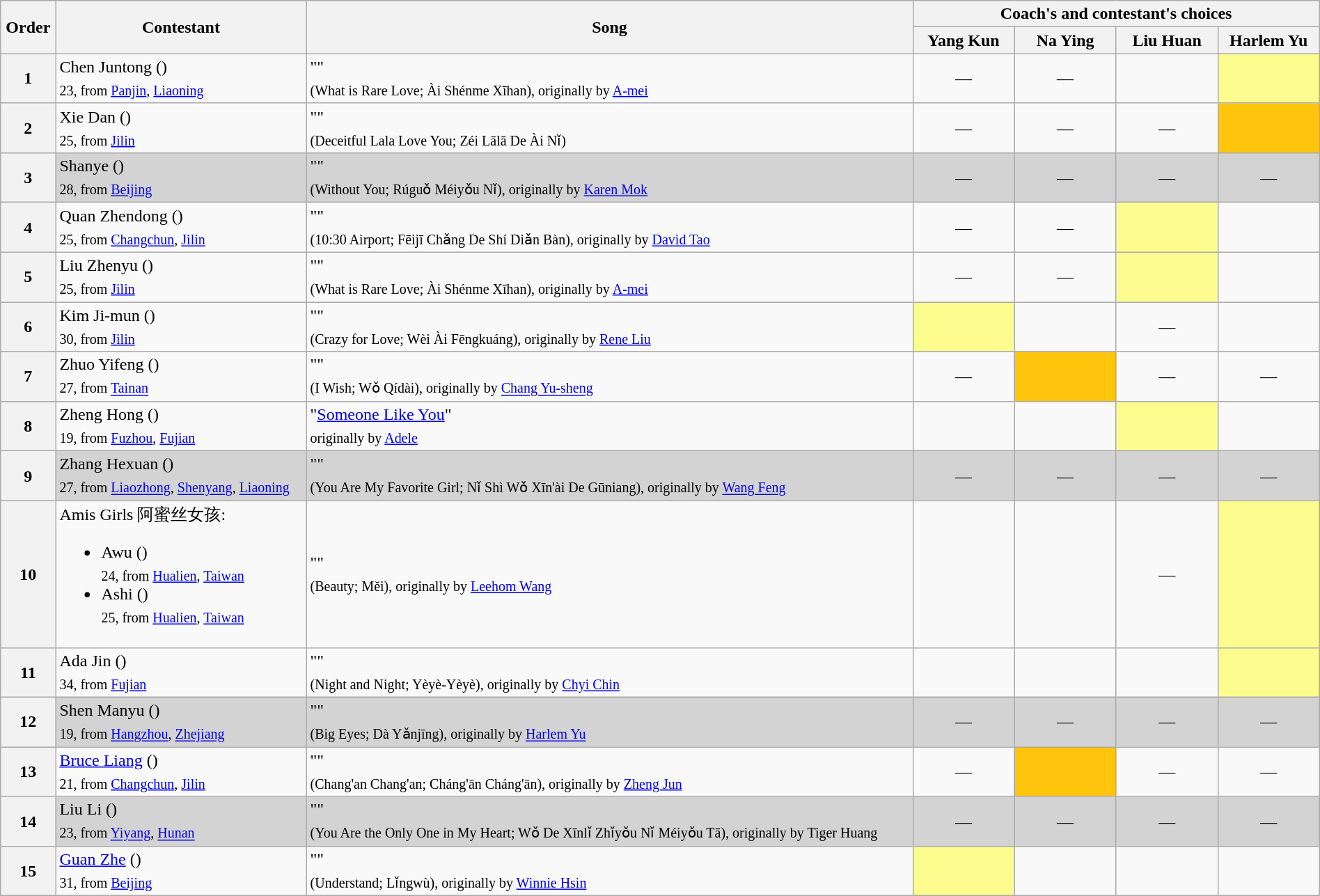<table class="wikitable" style="width:100%;">
<tr>
<th rowspan=2>Order</th>
<th rowspan=2>Contestant</th>
<th rowspan=2>Song</th>
<th colspan=4>Coach's and contestant's choices</th>
</tr>
<tr>
<th width="90">Yang Kun</th>
<th width="90">Na Ying</th>
<th width="90">Liu Huan</th>
<th width="90">Harlem Yu</th>
</tr>
<tr>
<th align="center"><strong>1</strong></th>
<td>Chen Juntong ()<br><sub>23, from <a href='#'>Panjin</a>, <a href='#'>Liaoning</a></sub></td>
<td>""<br><sub>(What is Rare Love; Ài Shénme Xīhan), originally by <a href='#'>A-mei</a></sub></td>
<td style="text-align:center;">—</td>
<td style="text-align:center;">—</td>
<td style="text-align:center;"></td>
<td style="background:#fdfc8f;text-align:center;"></td>
</tr>
<tr>
<th align="center"><strong>2</strong></th>
<td>Xie Dan ()<br><sub>25, from <a href='#'>Jilin</a></sub></td>
<td>""<br><sub>(Deceitful Lala Love You; Zéi Lālā De Ài Nǐ)</sub></td>
<td style="text-align:center;">—</td>
<td style="text-align:center;">—</td>
<td style="text-align:center;">—</td>
<td style="background:#ffc40c;text-align:center;"></td>
</tr>
<tr bgcolor="lightgrey">
<th align="center"><strong>3</strong></th>
<td>Shanye ()<br><sub>28, from <a href='#'>Beijing</a></sub></td>
<td>""<br><sub>(Without You; Rúguǒ Méiyǒu Nǐ), originally by <a href='#'>Karen Mok</a></sub></td>
<td style="text-align:center;">—</td>
<td style="text-align:center;">—</td>
<td style="text-align:center;">—</td>
<td style="text-align:center;">—</td>
</tr>
<tr>
<th align="center"><strong>4</strong></th>
<td>Quan Zhendong ()<br><sub>25, from <a href='#'>Changchun</a>, <a href='#'>Jilin</a></sub></td>
<td>""<br><sub>(10:30 Airport; Fēijī Chǎng De Shí Diǎn Bàn), originally by <a href='#'>David Tao</a></sub></td>
<td style="text-align:center;">—</td>
<td style="text-align:center;">—</td>
<td style="background:#fdfc8f;text-align:center;"></td>
<td style="text-align:center;"></td>
</tr>
<tr>
<th align="center"><strong>5</strong></th>
<td>Liu Zhenyu ()<br><sub>25, from <a href='#'>Jilin</a></sub></td>
<td>""<br><sub>(What is Rare Love; Ài Shénme Xīhan), originally by <a href='#'>A-mei</a></sub></td>
<td style="text-align:center;">—</td>
<td style="text-align:center;">—</td>
<td style="background:#fdfc8f;text-align:center;"></td>
<td style="text-align:center;"></td>
</tr>
<tr>
<th align="center"><strong>6</strong></th>
<td>Kim Ji-mun ()<br><sub>30, from <a href='#'>Jilin</a></sub></td>
<td>""<br><sub>(Crazy for Love; Wèi Ài Fēngkuáng), originally by <a href='#'>Rene Liu</a></sub></td>
<td style="background:#fdfc8f;text-align:center;"></td>
<td style="text-align:center;"></td>
<td style="text-align:center;">—</td>
<td style="text-align:center;"></td>
</tr>
<tr>
<th align="center"><strong>7</strong></th>
<td>Zhuo Yifeng ()<br><sub>27, from <a href='#'>Tainan</a></sub></td>
<td>""<br><sub>(I Wish; Wǒ Qídài), originally by <a href='#'>Chang Yu-sheng</a></sub></td>
<td style="text-align:center;">—</td>
<td style="background:#ffc40c;text-align:center;"></td>
<td style="text-align:center;">—</td>
<td style="text-align:center;">—</td>
</tr>
<tr>
<th align="center"><strong>8</strong></th>
<td>Zheng Hong ()<br><sub>19, from <a href='#'>Fuzhou</a>, <a href='#'>Fujian</a></sub></td>
<td>"<a href='#'>Someone Like You</a>"<br><sub>originally by <a href='#'>Adele</a></sub></td>
<td style="text-align:center;"></td>
<td style="text-align:center;"></td>
<td style="background:#fdfc8f;text-align:center;"></td>
<td style="text-align:center;"></td>
</tr>
<tr bgcolor="lightgrey">
<th align="center"><strong>9</strong></th>
<td>Zhang Hexuan ()<br><sub>27, from <a href='#'>Liaozhong</a>, <a href='#'>Shenyang</a>, <a href='#'>Liaoning</a></sub></td>
<td>""<br><sub>(You Are My Favorite Girl; Nǐ Shì Wǒ Xīn'ài De Gūniang), originally by <a href='#'>Wang Feng</a></sub></td>
<td style="text-align:center;">—</td>
<td style="text-align:center;">—</td>
<td style="text-align:center;">—</td>
<td style="text-align:center;">—</td>
</tr>
<tr>
<th align="center"><strong>10</strong></th>
<td>Amis Girls 阿蜜丝女孩:<br><ul><li><div>Awu ()<br><sub>24, from <a href='#'>Hualien</a>, <a href='#'>Taiwan</a></sub></div></li><li><div>Ashi ()<br><sub>25, from <a href='#'>Hualien</a>, <a href='#'>Taiwan</a></sub></div></li></ul></td>
<td>""<br><sub>(Beauty; Měi), originally by <a href='#'>Leehom Wang</a></sub></td>
<td style="text-align:center;"></td>
<td style="text-align:center;"></td>
<td style="text-align:center;">—</td>
<td style="background:#fdfc8f;text-align:center;"></td>
</tr>
<tr>
<th align="center"><strong>11</strong></th>
<td>Ada Jin ()<br><sub>34, from <a href='#'>Fujian</a></sub></td>
<td>""<br><sub>(Night and Night; Yèyè-Yèyè), originally by <a href='#'>Chyi Chin</a></sub></td>
<td style="text-align:center;"></td>
<td style="text-align:center;"></td>
<td style="text-align:center;"></td>
<td style="background:#fdfc8f;text-align:center;"></td>
</tr>
<tr bgcolor="lightgrey">
<th align="center"><strong>12</strong></th>
<td>Shen Manyu ()<br><sub>19, from <a href='#'>Hangzhou</a>, <a href='#'>Zhejiang</a></sub></td>
<td>""<br><sub>(Big Eyes; Dà Yǎnjīng), originally by <a href='#'>Harlem Yu</a></sub></td>
<td style="text-align:center;">—</td>
<td style="text-align:center;">—</td>
<td style="text-align:center;">—</td>
<td style="text-align:center;">—</td>
</tr>
<tr>
<th align="center"><strong>13</strong></th>
<td><a href='#'>Bruce Liang</a> ()<br><sub>21, from <a href='#'>Changchun</a>, <a href='#'>Jilin</a></sub></td>
<td>""<br><sub>(Chang'an Chang'an; Cháng'ān Cháng'ān), originally by <a href='#'>Zheng Jun</a></sub></td>
<td style="text-align:center;">—</td>
<td style="background:#ffc40c;text-align:center;"></td>
<td style="text-align:center;">—</td>
<td style="text-align:center;">—</td>
</tr>
<tr bgcolor="lightgrey">
<th align="center"><strong>14</strong></th>
<td>Liu Li ()<br><sub>23, from <a href='#'>Yiyang</a>, <a href='#'>Hunan</a></sub></td>
<td>""<br><sub>(You Are the Only One in My Heart; Wǒ De Xīnlǐ Zhǐyǒu Nǐ Méiyǒu Tā), originally by Tiger Huang</sub></td>
<td style="text-align:center;">—</td>
<td style="text-align:center;">—</td>
<td style="text-align:center;">—</td>
<td style="text-align:center;">—</td>
</tr>
<tr>
<th align="center"><strong>15</strong></th>
<td><a href='#'>Guan Zhe</a> ()<br><sub>31, from <a href='#'>Beijing</a></sub></td>
<td>""<br><sub>(Understand; Lǐngwù), originally by <a href='#'>Winnie Hsin</a></sub></td>
<td style="background:#fdfc8f;text-align:center;"></td>
<td style="text-align:center;"></td>
<td style="text-align:center;"></td>
<td style="text-align:center;"></td>
</tr>
</table>
